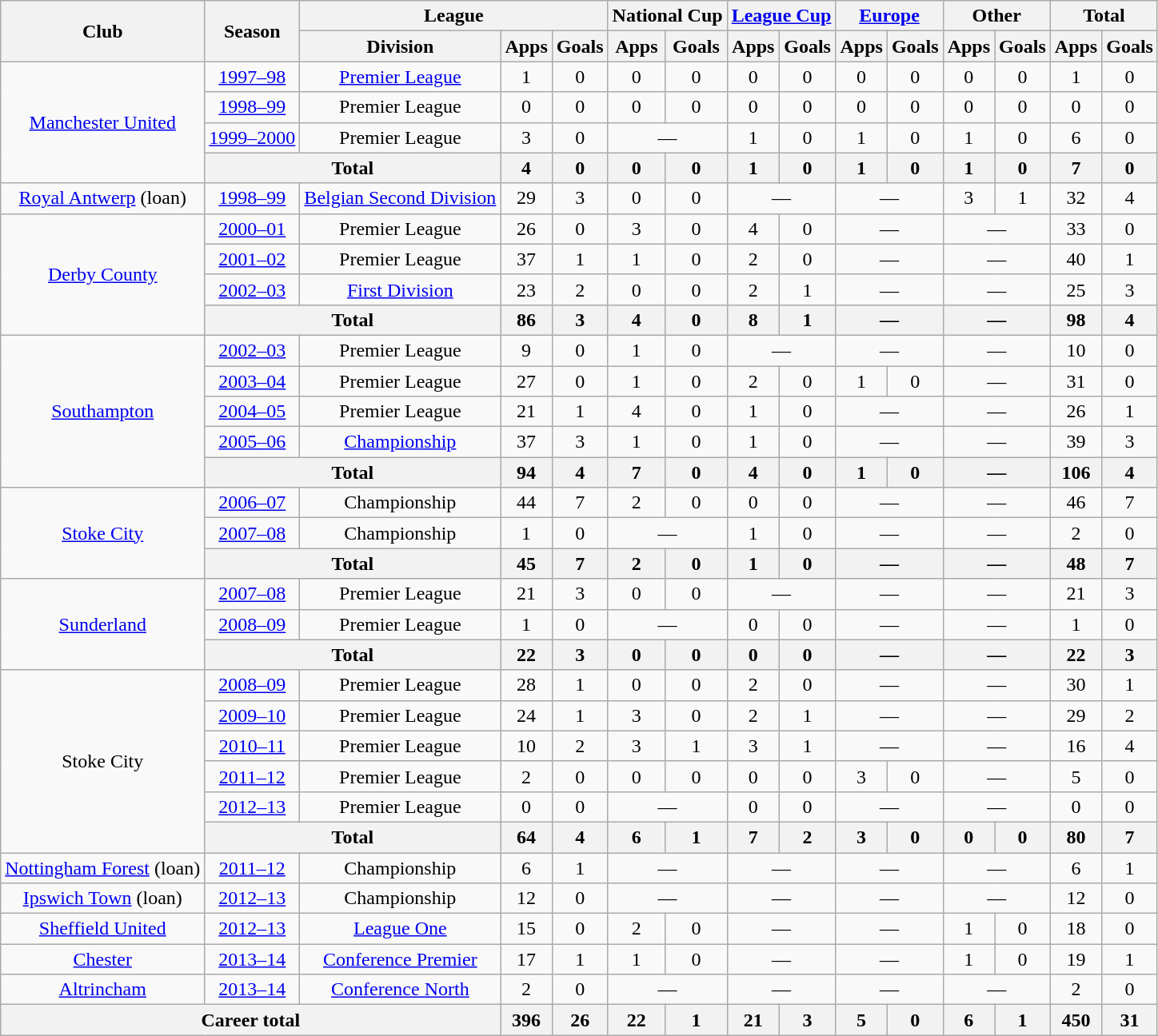<table class="wikitable" style="text-align: center;">
<tr>
<th rowspan=2>Club</th>
<th rowspan=2>Season</th>
<th colspan=3>League</th>
<th colspan=2>National Cup</th>
<th colspan=2><a href='#'>League Cup</a></th>
<th colspan=2><a href='#'>Europe</a></th>
<th colspan=2>Other</th>
<th colspan=2>Total</th>
</tr>
<tr>
<th>Division</th>
<th>Apps</th>
<th>Goals</th>
<th>Apps</th>
<th>Goals</th>
<th>Apps</th>
<th>Goals</th>
<th>Apps</th>
<th>Goals</th>
<th>Apps</th>
<th>Goals</th>
<th>Apps</th>
<th>Goals</th>
</tr>
<tr>
<td rowspan=4><a href='#'>Manchester United</a></td>
<td><a href='#'>1997–98</a></td>
<td><a href='#'>Premier League</a></td>
<td>1</td>
<td>0</td>
<td>0</td>
<td>0</td>
<td>0</td>
<td>0</td>
<td>0</td>
<td>0</td>
<td>0</td>
<td>0</td>
<td>1</td>
<td>0</td>
</tr>
<tr>
<td><a href='#'>1998–99</a></td>
<td>Premier League</td>
<td>0</td>
<td>0</td>
<td>0</td>
<td>0</td>
<td>0</td>
<td>0</td>
<td>0</td>
<td>0</td>
<td>0</td>
<td>0</td>
<td>0</td>
<td>0</td>
</tr>
<tr>
<td><a href='#'>1999–2000</a></td>
<td>Premier League</td>
<td>3</td>
<td>0</td>
<td colspan=2>—</td>
<td>1</td>
<td>0</td>
<td>1</td>
<td>0</td>
<td>1</td>
<td>0</td>
<td>6</td>
<td>0</td>
</tr>
<tr>
<th colspan=2>Total</th>
<th>4</th>
<th>0</th>
<th>0</th>
<th>0</th>
<th>1</th>
<th>0</th>
<th>1</th>
<th>0</th>
<th>1</th>
<th>0</th>
<th>7</th>
<th>0</th>
</tr>
<tr>
<td><a href='#'>Royal Antwerp</a> (loan)</td>
<td><a href='#'>1998–99</a></td>
<td><a href='#'>Belgian Second Division</a></td>
<td>29</td>
<td>3</td>
<td>0</td>
<td>0</td>
<td colspan=2>—</td>
<td colspan=2>—</td>
<td>3</td>
<td>1</td>
<td>32</td>
<td>4</td>
</tr>
<tr>
<td rowspan=4><a href='#'>Derby County</a></td>
<td><a href='#'>2000–01</a></td>
<td>Premier League</td>
<td>26</td>
<td>0</td>
<td>3</td>
<td>0</td>
<td>4</td>
<td>0</td>
<td colspan=2>—</td>
<td colspan=2>—</td>
<td>33</td>
<td>0</td>
</tr>
<tr>
<td><a href='#'>2001–02</a></td>
<td>Premier League</td>
<td>37</td>
<td>1</td>
<td>1</td>
<td>0</td>
<td>2</td>
<td>0</td>
<td colspan=2>—</td>
<td colspan=2>—</td>
<td>40</td>
<td>1</td>
</tr>
<tr>
<td><a href='#'>2002–03</a></td>
<td><a href='#'>First Division</a></td>
<td>23</td>
<td>2</td>
<td>0</td>
<td>0</td>
<td>2</td>
<td>1</td>
<td colspan=2>—</td>
<td colspan=2>—</td>
<td>25</td>
<td>3</td>
</tr>
<tr>
<th colspan=2>Total</th>
<th>86</th>
<th>3</th>
<th>4</th>
<th>0</th>
<th>8</th>
<th>1</th>
<th colspan=2>—</th>
<th colspan=2>—</th>
<th>98</th>
<th>4</th>
</tr>
<tr>
<td rowspan=5><a href='#'>Southampton</a></td>
<td><a href='#'>2002–03</a></td>
<td>Premier League</td>
<td>9</td>
<td>0</td>
<td>1</td>
<td>0</td>
<td colspan=2>—</td>
<td colspan=2>—</td>
<td colspan=2>—</td>
<td>10</td>
<td>0</td>
</tr>
<tr>
<td><a href='#'>2003–04</a></td>
<td>Premier League</td>
<td>27</td>
<td>0</td>
<td>1</td>
<td>0</td>
<td>2</td>
<td>0</td>
<td>1</td>
<td>0</td>
<td colspan=2>—</td>
<td>31</td>
<td>0</td>
</tr>
<tr>
<td><a href='#'>2004–05</a></td>
<td>Premier League</td>
<td>21</td>
<td>1</td>
<td>4</td>
<td>0</td>
<td>1</td>
<td>0</td>
<td colspan=2>—</td>
<td colspan=2>—</td>
<td>26</td>
<td>1</td>
</tr>
<tr>
<td><a href='#'>2005–06</a></td>
<td><a href='#'>Championship</a></td>
<td>37</td>
<td>3</td>
<td>1</td>
<td>0</td>
<td>1</td>
<td>0</td>
<td colspan=2>—</td>
<td colspan=2>—</td>
<td>39</td>
<td>3</td>
</tr>
<tr>
<th colspan=2>Total</th>
<th>94</th>
<th>4</th>
<th>7</th>
<th>0</th>
<th>4</th>
<th>0</th>
<th>1</th>
<th>0</th>
<th colspan=2>—</th>
<th>106</th>
<th>4</th>
</tr>
<tr>
<td rowspan=3><a href='#'>Stoke City</a></td>
<td><a href='#'>2006–07</a></td>
<td>Championship</td>
<td>44</td>
<td>7</td>
<td>2</td>
<td>0</td>
<td>0</td>
<td>0</td>
<td colspan=2>—</td>
<td colspan=2>—</td>
<td>46</td>
<td>7</td>
</tr>
<tr>
<td><a href='#'>2007–08</a></td>
<td>Championship</td>
<td>1</td>
<td>0</td>
<td colspan=2>—</td>
<td>1</td>
<td>0</td>
<td colspan=2>—</td>
<td colspan=2>—</td>
<td>2</td>
<td>0</td>
</tr>
<tr>
<th colspan=2>Total</th>
<th>45</th>
<th>7</th>
<th>2</th>
<th>0</th>
<th>1</th>
<th>0</th>
<th colspan=2>—</th>
<th colspan=2>—</th>
<th>48</th>
<th>7</th>
</tr>
<tr>
<td rowspan=3><a href='#'>Sunderland</a></td>
<td><a href='#'>2007–08</a></td>
<td>Premier League</td>
<td>21</td>
<td>3</td>
<td>0</td>
<td>0</td>
<td colspan=2>—</td>
<td colspan=2>—</td>
<td colspan=2>—</td>
<td>21</td>
<td>3</td>
</tr>
<tr>
<td><a href='#'>2008–09</a></td>
<td>Premier League</td>
<td>1</td>
<td>0</td>
<td colspan=2>—</td>
<td>0</td>
<td>0</td>
<td colspan=2>—</td>
<td colspan=2>—</td>
<td>1</td>
<td>0</td>
</tr>
<tr>
<th colspan=2>Total</th>
<th>22</th>
<th>3</th>
<th>0</th>
<th>0</th>
<th>0</th>
<th>0</th>
<th colspan=2>—</th>
<th colspan=2>—</th>
<th>22</th>
<th>3</th>
</tr>
<tr>
<td rowspan=6>Stoke City</td>
<td><a href='#'>2008–09</a></td>
<td>Premier League</td>
<td>28</td>
<td>1</td>
<td>0</td>
<td>0</td>
<td>2</td>
<td>0</td>
<td colspan=2>—</td>
<td colspan=2>—</td>
<td>30</td>
<td>1</td>
</tr>
<tr>
<td><a href='#'>2009–10</a></td>
<td>Premier League</td>
<td>24</td>
<td>1</td>
<td>3</td>
<td>0</td>
<td>2</td>
<td>1</td>
<td colspan=2>—</td>
<td colspan=2>—</td>
<td>29</td>
<td>2</td>
</tr>
<tr>
<td><a href='#'>2010–11</a></td>
<td>Premier League</td>
<td>10</td>
<td>2</td>
<td>3</td>
<td>1</td>
<td>3</td>
<td>1</td>
<td colspan=2>—</td>
<td colspan=2>—</td>
<td>16</td>
<td>4</td>
</tr>
<tr>
<td><a href='#'>2011–12</a></td>
<td>Premier League</td>
<td>2</td>
<td>0</td>
<td>0</td>
<td>0</td>
<td>0</td>
<td>0</td>
<td>3</td>
<td>0</td>
<td colspan=2>—</td>
<td>5</td>
<td>0</td>
</tr>
<tr>
<td><a href='#'>2012–13</a></td>
<td>Premier League</td>
<td>0</td>
<td>0</td>
<td colspan=2>—</td>
<td>0</td>
<td>0</td>
<td colspan=2>—</td>
<td colspan=2>—</td>
<td>0</td>
<td>0</td>
</tr>
<tr>
<th colspan=2>Total</th>
<th>64</th>
<th>4</th>
<th>6</th>
<th>1</th>
<th>7</th>
<th>2</th>
<th>3</th>
<th>0</th>
<th>0</th>
<th>0</th>
<th>80</th>
<th>7</th>
</tr>
<tr>
<td><a href='#'>Nottingham Forest</a> (loan)</td>
<td><a href='#'>2011–12</a></td>
<td>Championship</td>
<td>6</td>
<td>1</td>
<td colspan=2>—</td>
<td colspan=2>—</td>
<td colspan=2>—</td>
<td colspan=2>—</td>
<td>6</td>
<td>1</td>
</tr>
<tr>
<td><a href='#'>Ipswich Town</a> (loan)</td>
<td><a href='#'>2012–13</a></td>
<td>Championship</td>
<td>12</td>
<td>0</td>
<td colspan=2>—</td>
<td colspan=2>—</td>
<td colspan=2>—</td>
<td colspan=2>—</td>
<td>12</td>
<td>0</td>
</tr>
<tr>
<td><a href='#'>Sheffield United</a></td>
<td><a href='#'>2012–13</a></td>
<td><a href='#'>League One</a></td>
<td>15</td>
<td>0</td>
<td>2</td>
<td>0</td>
<td colspan=2>—</td>
<td colspan=2>—</td>
<td>1</td>
<td>0</td>
<td>18</td>
<td>0</td>
</tr>
<tr>
<td><a href='#'>Chester</a></td>
<td><a href='#'>2013–14</a></td>
<td><a href='#'>Conference Premier</a></td>
<td>17</td>
<td>1</td>
<td>1</td>
<td>0</td>
<td colspan=2>—</td>
<td colspan=2>—</td>
<td>1</td>
<td>0</td>
<td>19</td>
<td>1</td>
</tr>
<tr>
<td><a href='#'>Altrincham</a></td>
<td><a href='#'>2013–14</a></td>
<td><a href='#'>Conference North</a></td>
<td>2</td>
<td>0</td>
<td colspan=2>—</td>
<td colspan=2>—</td>
<td colspan=2>—</td>
<td colspan=2>—</td>
<td>2</td>
<td>0</td>
</tr>
<tr>
<th colspan=3>Career total</th>
<th>396</th>
<th>26</th>
<th>22</th>
<th>1</th>
<th>21</th>
<th>3</th>
<th>5</th>
<th>0</th>
<th>6</th>
<th>1</th>
<th>450</th>
<th>31</th>
</tr>
</table>
